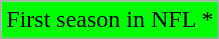<table class="wikitable">
<tr>
<td style="background-color:#00FF00;">First season in NFL *</td>
</tr>
</table>
